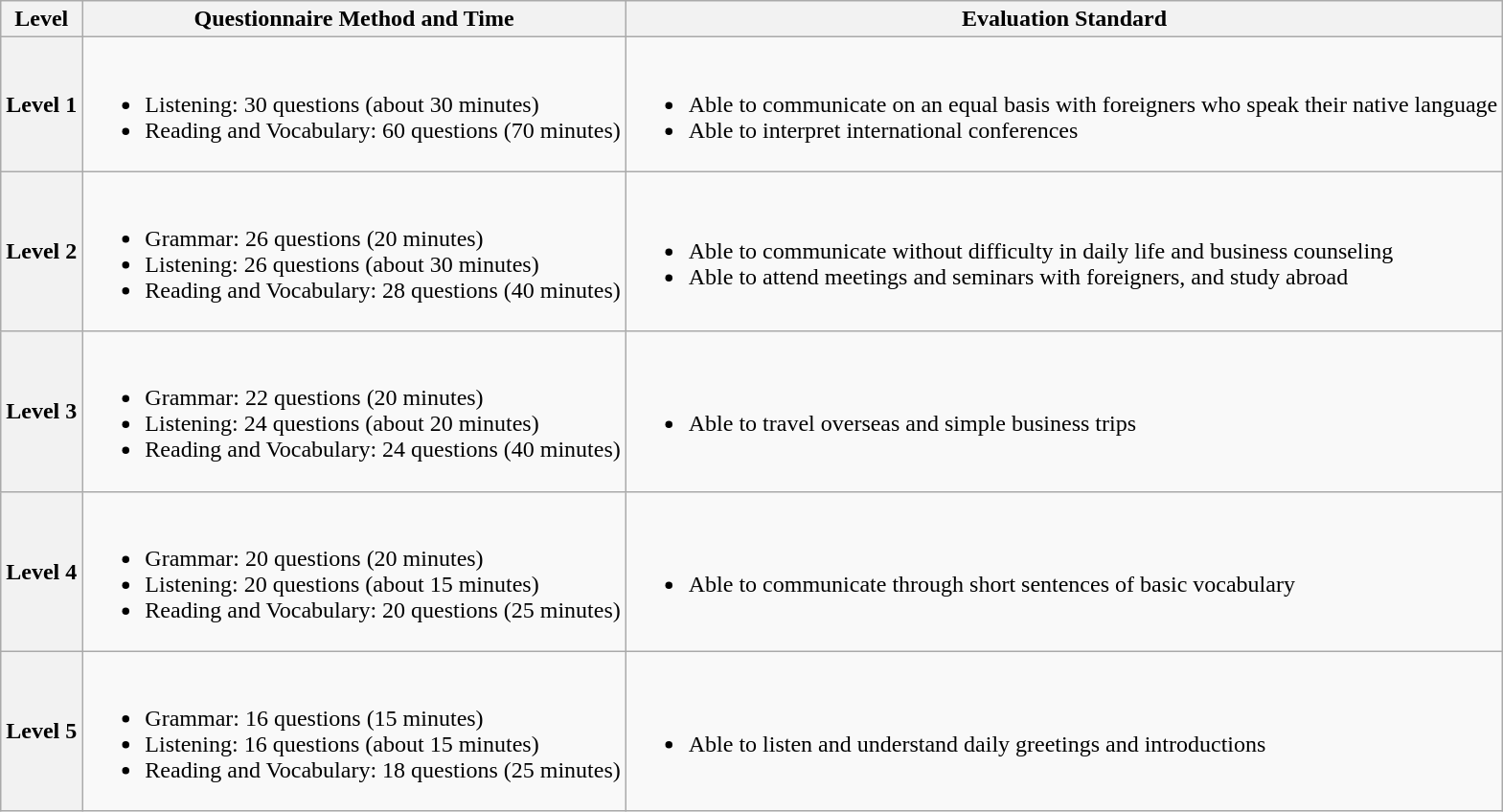<table class="wikitable">
<tr>
<th>Level</th>
<th>Questionnaire Method and Time</th>
<th>Evaluation Standard</th>
</tr>
<tr>
<th scope="row">Level 1</th>
<td><br><ul><li>Listening: 30 questions (about 30 minutes)</li><li>Reading and Vocabulary: 60 questions (70 minutes)</li></ul></td>
<td><br><ul><li>Able to communicate on an equal basis with foreigners who speak their native language</li><li>Able to interpret international conferences</li></ul></td>
</tr>
<tr>
<th scope="row">Level 2</th>
<td><br><ul><li>Grammar: 26 questions (20 minutes)</li><li>Listening: 26 questions (about 30 minutes)</li><li>Reading and Vocabulary: 28 questions (40 minutes)</li></ul></td>
<td><br><ul><li>Able to communicate without difficulty in daily life and business counseling</li><li>Able to attend meetings and seminars with foreigners, and study abroad</li></ul></td>
</tr>
<tr>
<th scope="row">Level 3</th>
<td><br><ul><li>Grammar: 22 questions (20 minutes)</li><li>Listening: 24 questions (about 20 minutes)</li><li>Reading and Vocabulary: 24 questions (40 minutes)</li></ul></td>
<td><br><ul><li>Able to travel overseas and simple business trips</li></ul></td>
</tr>
<tr>
<th scope="row">Level 4</th>
<td><br><ul><li>Grammar: 20 questions (20 minutes)</li><li>Listening: 20 questions (about 15 minutes)</li><li>Reading and Vocabulary: 20 questions (25 minutes)</li></ul></td>
<td><br><ul><li>Able to communicate through short sentences of basic vocabulary</li></ul></td>
</tr>
<tr>
<th scope="row">Level 5</th>
<td><br><ul><li>Grammar: 16 questions (15 minutes)</li><li>Listening: 16 questions (about 15 minutes)</li><li>Reading and Vocabulary: 18 questions (25 minutes)</li></ul></td>
<td><br><ul><li>Able to listen and understand daily greetings and introductions</li></ul></td>
</tr>
</table>
